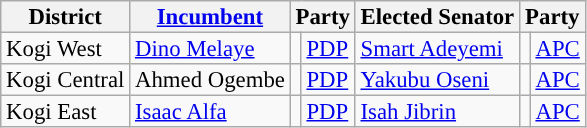<table class="sortable wikitable" style="font-size:95%;line-height:14px;">
<tr>
<th class="unsortable">District</th>
<th class="unsortable"><a href='#'>Incumbent</a></th>
<th colspan="2">Party</th>
<th class="unsortable">Elected Senator</th>
<th colspan="2">Party</th>
</tr>
<tr>
<td>Kogi West</td>
<td><a href='#'>Dino Melaye</a></td>
<td style="background:"></td>
<td><a href='#'>PDP</a></td>
<td><a href='#'>Smart Adeyemi</a></td>
<td style="background:"></td>
<td><a href='#'>APC</a></td>
</tr>
<tr>
<td>Kogi Central</td>
<td>Ahmed Ogembe</td>
<td style="background:"></td>
<td><a href='#'>PDP</a></td>
<td><a href='#'>Yakubu Oseni</a></td>
<td style="background:"></td>
<td><a href='#'>APC</a></td>
</tr>
<tr>
<td>Kogi East</td>
<td><a href='#'>Isaac Alfa</a></td>
<td style="background:"></td>
<td><a href='#'>PDP</a></td>
<td><a href='#'>Isah Jibrin</a></td>
<td style="background:"></td>
<td><a href='#'>APC</a></td>
</tr>
</table>
